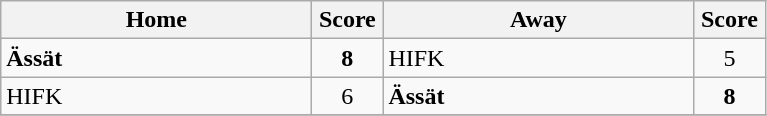<table class="wikitable">
<tr>
<th width="200">Home</th>
<th width="40">Score</th>
<th width="200">Away</th>
<th width="40">Score</th>
</tr>
<tr>
<td><strong>Ässät</strong></td>
<td align=center><strong>8</strong></td>
<td>HIFK</td>
<td align=center>5</td>
</tr>
<tr>
<td>HIFK</td>
<td align=center>6</td>
<td><strong>Ässät</strong></td>
<td align=center><strong>8</strong></td>
</tr>
<tr>
</tr>
</table>
